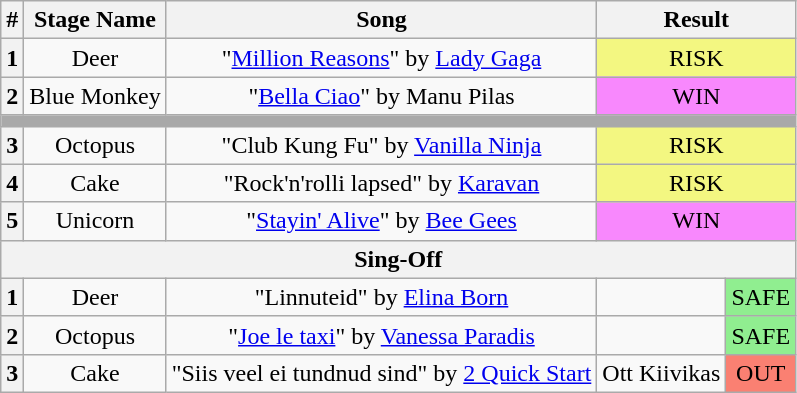<table class="wikitable plainrowheaders" style="text-align: center;">
<tr>
<th>#</th>
<th>Stage Name</th>
<th>Song</th>
<th colspan="2">Result</th>
</tr>
<tr>
<th>1</th>
<td>Deer</td>
<td>"<a href='#'>Million Reasons</a>" by <a href='#'>Lady Gaga</a></td>
<td colspan="2" bgcolor="#F3F781">RISK</td>
</tr>
<tr>
<th>2</th>
<td>Blue Monkey</td>
<td>"<a href='#'>Bella Ciao</a>" by Manu Pilas</td>
<td colspan="2" bgcolor="#F888FD">WIN</td>
</tr>
<tr>
<td colspan="5" style="background:darkgray"></td>
</tr>
<tr>
<th>3</th>
<td>Octopus</td>
<td>"Club Kung Fu" by <a href='#'>Vanilla Ninja</a></td>
<td colspan="2" bgcolor="#F3F781">RISK</td>
</tr>
<tr>
<th>4</th>
<td>Cake</td>
<td>"Rock'n'rolli lapsed" by <a href='#'>Karavan</a></td>
<td colspan="2" bgcolor="#F3F781">RISK</td>
</tr>
<tr>
<th>5</th>
<td>Unicorn</td>
<td>"<a href='#'>Stayin' Alive</a>" by <a href='#'>Bee Gees</a></td>
<td colspan="2" bgcolor="#F888FD">WIN</td>
</tr>
<tr>
<th colspan="5">Sing-Off</th>
</tr>
<tr>
<th>1</th>
<td>Deer</td>
<td>"Linnuteid" by <a href='#'>Elina Born</a></td>
<td></td>
<td bgcolor="lightgreen">SAFE</td>
</tr>
<tr>
<th>2</th>
<td>Octopus</td>
<td>"<a href='#'>Joe le taxi</a>" by <a href='#'>Vanessa Paradis</a></td>
<td></td>
<td bgcolor="lightgreen">SAFE</td>
</tr>
<tr>
<th>3</th>
<td>Cake</td>
<td>"Siis veel ei tundnud sind" by <a href='#'>2 Quick Start</a></td>
<td>Ott Kiivikas</td>
<td bgcolor="salmon">OUT</td>
</tr>
</table>
